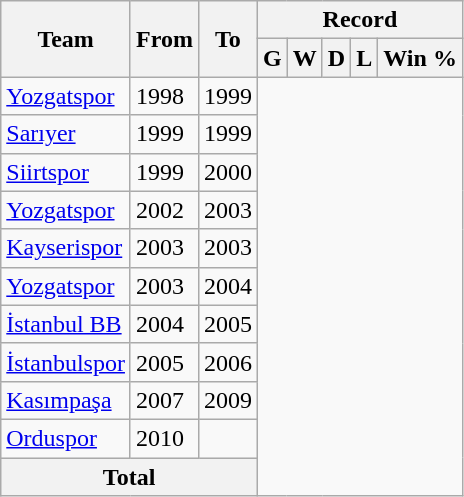<table class="wikitable" style="text-align: center">
<tr>
<th rowspan="2">Team</th>
<th rowspan="2">From</th>
<th rowspan="2">To</th>
<th colspan="5">Record</th>
</tr>
<tr>
<th>G</th>
<th>W</th>
<th>D</th>
<th>L</th>
<th>Win %</th>
</tr>
<tr>
<td align=left><a href='#'>Yozgatspor</a></td>
<td align=left>1998</td>
<td align=left>1999<br></td>
</tr>
<tr>
<td align=left><a href='#'>Sarıyer</a></td>
<td align=left>1999</td>
<td align=left>1999<br></td>
</tr>
<tr>
<td align=left><a href='#'>Siirtspor</a></td>
<td align=left>1999</td>
<td align=left>2000<br></td>
</tr>
<tr>
<td align=left><a href='#'>Yozgatspor</a></td>
<td align=left>2002</td>
<td align=left>2003<br></td>
</tr>
<tr>
<td align=left><a href='#'>Kayserispor</a></td>
<td align=left>2003</td>
<td align=left>2003<br></td>
</tr>
<tr>
<td align=left><a href='#'>Yozgatspor</a></td>
<td align=left>2003</td>
<td align=left>2004<br></td>
</tr>
<tr>
<td align=left><a href='#'>İstanbul BB</a></td>
<td align=left>2004</td>
<td align=left>2005<br></td>
</tr>
<tr>
<td align=left><a href='#'>İstanbulspor</a></td>
<td align=left>2005</td>
<td align=left>2006<br></td>
</tr>
<tr>
<td align=left><a href='#'>Kasımpaşa</a></td>
<td align=left>2007</td>
<td align=left>2009<br></td>
</tr>
<tr>
<td align=left><a href='#'>Orduspor</a></td>
<td align=left>2010</td>
<td align=left><br></td>
</tr>
<tr>
<th colspan="3" align="center" valign=middle>Total<br></th>
</tr>
</table>
